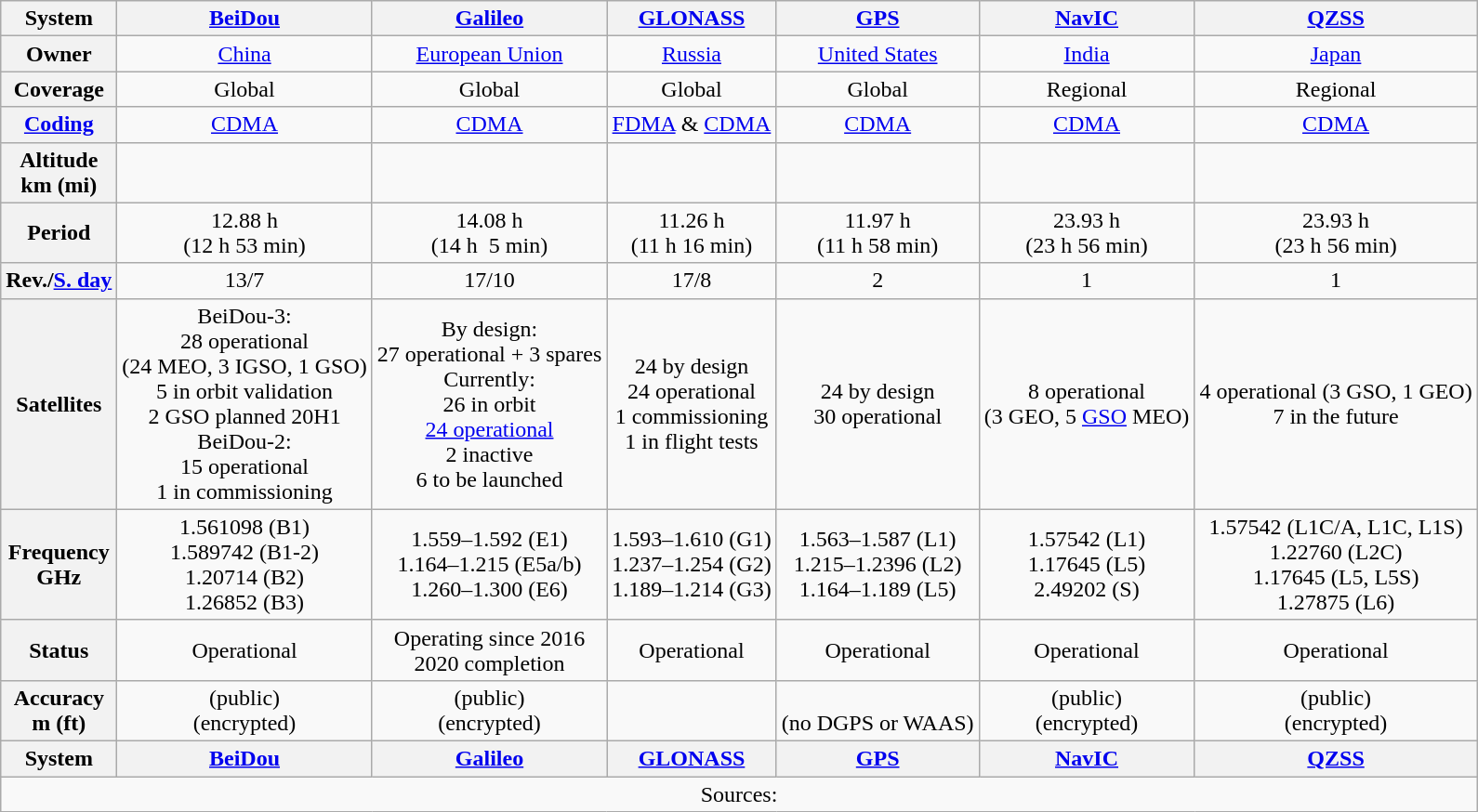<table class="wikitable" style="text-align:center;">
<tr>
<th>System</th>
<th><a href='#'>BeiDou</a></th>
<th><a href='#'>Galileo</a></th>
<th><a href='#'>GLONASS</a></th>
<th><a href='#'>GPS</a></th>
<th><a href='#'>NavIC</a></th>
<th><a href='#'>QZSS</a></th>
</tr>
<tr>
<th>Owner</th>
<td><a href='#'>China</a></td>
<td><a href='#'>European Union</a></td>
<td><a href='#'>Russia</a></td>
<td><a href='#'>United States</a></td>
<td><a href='#'>India</a></td>
<td><a href='#'>Japan</a></td>
</tr>
<tr>
<th>Coverage</th>
<td>Global</td>
<td>Global</td>
<td>Global</td>
<td>Global</td>
<td>Regional</td>
<td>Regional</td>
</tr>
<tr>
<th><a href='#'>Coding</a></th>
<td><a href='#'>CDMA</a></td>
<td><a href='#'>CDMA</a></td>
<td><a href='#'>FDMA</a> & <a href='#'>CDMA</a></td>
<td><a href='#'>CDMA</a></td>
<td><a href='#'>CDMA</a></td>
<td><a href='#'>CDMA</a></td>
</tr>
<tr>
<th>Altitude<br>km (mi)</th>
<td></td>
<td></td>
<td></td>
<td></td>
<td></td>
<td></td>
</tr>
<tr>
<th>Period</th>
<td>12.88 h<br> (12 h 53 min)</td>
<td>14.08 h<br> (14 h  5 min)</td>
<td>11.26 h<br> (11 h 16 min)</td>
<td>11.97 h<br> (11 h 58 min)</td>
<td>23.93 h<br> (23 h 56 min)</td>
<td>23.93 h<br> (23 h 56 min)</td>
</tr>
<tr>
<th>Rev./<a href='#'>S. day</a></th>
<td>13/7 </td>
<td>17/10 </td>
<td>17/8 </td>
<td>2</td>
<td>1</td>
<td>1</td>
</tr>
<tr>
<th>Satellites</th>
<td>BeiDou-3:<br> 28 operational<br> (24 MEO, 3 IGSO, 1 GSO)<br> 5 in orbit validation<br> 2 GSO planned 20H1<br>BeiDou-2:<br> 15 operational<br> 1 in commissioning</td>
<td>By design:<br>27 operational + 3 spares<br>Currently:<br>26 in orbit<br><a href='#'>24 operational</a><br>2 inactive<br>6 to be launched</td>
<td>24 by design<br>24 operational<br>1 commissioning<br>1 in flight tests</td>
<td>24 by design<br>30 operational</td>
<td>8 operational<br>(3 GEO, 5 <a href='#'>GSO</a> MEO)</td>
<td>4 operational (3 GSO, 1 GEO)<br>7 in the future</td>
</tr>
<tr>
<th>Frequency<br>GHz</th>
<td>1.561098 (B1)<br>1.589742 (B1-2)<br>1.20714 (B2)<br>1.26852 (B3)</td>
<td>1.559–1.592 (E1)<br>1.164–1.215 (E5a/b)<br>1.260–1.300 (E6)</td>
<td>1.593–1.610 (G1)<br>1.237–1.254 (G2)<br>1.189–1.214 (G3)</td>
<td>1.563–1.587 (L1)<br>1.215–1.2396 (L2)<br>1.164–1.189 (L5)</td>
<td>1.57542 (L1)<br>1.17645 (L5)<br>2.49202 (S)</td>
<td>1.57542 (L1C/A, L1C, L1S)<br>1.22760 (L2C)<br>1.17645 (L5, L5S)<br>1.27875 (L6)</td>
</tr>
<tr>
<th>Status</th>
<td>Operational</td>
<td>Operating since 2016<br>2020 completion</td>
<td>Operational</td>
<td>Operational</td>
<td>Operational</td>
<td>Operational</td>
</tr>
<tr>
<th>Accuracy<br>m (ft)</th>
<td> (public)<br> (encrypted)</td>
<td> (public)<br> (encrypted)</td>
<td></td>
<td><br>(no DGPS or WAAS)</td>
<td> (public)<br> (encrypted)</td>
<td> (public)<br> (encrypted)</td>
</tr>
<tr>
<th>System</th>
<th><a href='#'>BeiDou</a></th>
<th><a href='#'>Galileo</a></th>
<th><a href='#'>GLONASS</a></th>
<th><a href='#'>GPS</a></th>
<th><a href='#'>NavIC</a></th>
<th><a href='#'>QZSS</a></th>
</tr>
<tr>
<td colspan=7>Sources:</td>
</tr>
</table>
